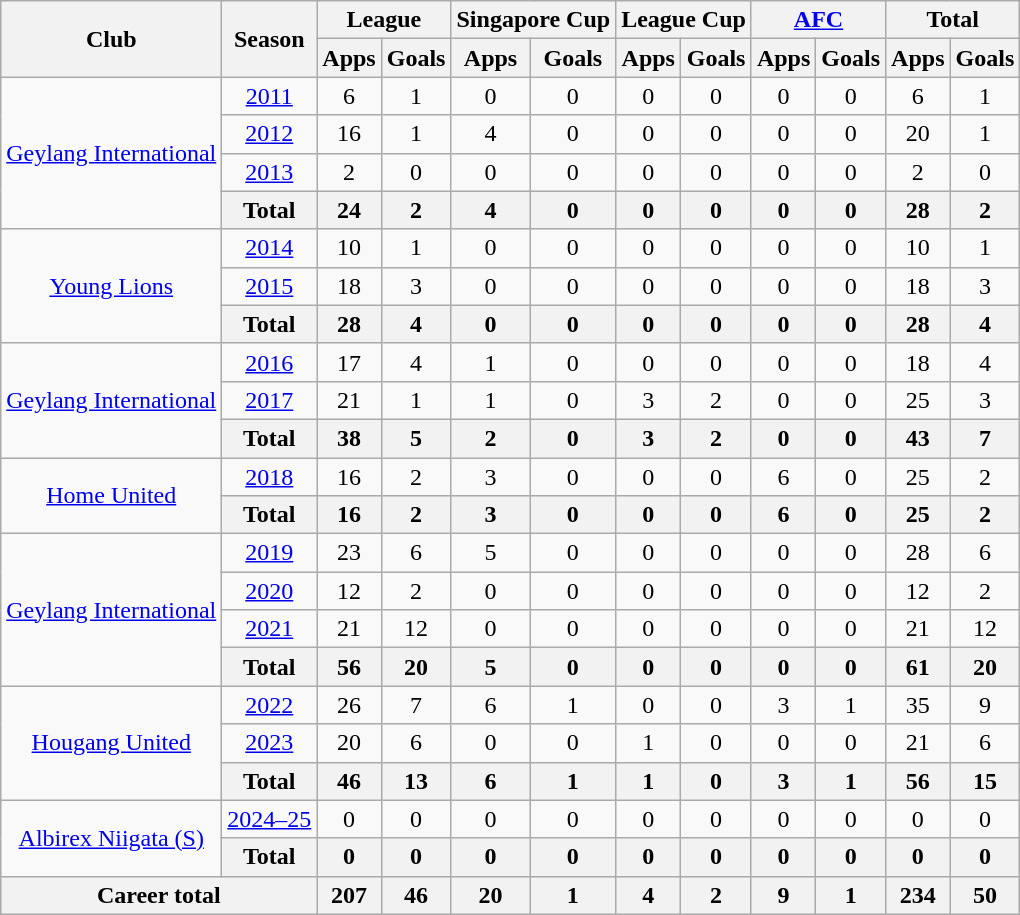<table class="wikitable" style="font-size:100%; text-align:center;">
<tr>
<th rowspan="2">Club</th>
<th rowspan="2">Season</th>
<th colspan="2">League</th>
<th colspan="2">Singapore Cup</th>
<th colspan="2">League Cup</th>
<th colspan="2"><a href='#'>AFC</a></th>
<th colspan="2">Total</th>
</tr>
<tr>
<th>Apps</th>
<th>Goals</th>
<th>Apps</th>
<th>Goals</th>
<th>Apps</th>
<th>Goals</th>
<th>Apps</th>
<th>Goals</th>
<th>Apps</th>
<th>Goals</th>
</tr>
<tr>
<td rowspan="4"><a href='#'>Geylang International</a></td>
<td><a href='#'>2011</a></td>
<td>6</td>
<td>1</td>
<td>0</td>
<td>0</td>
<td>0</td>
<td>0</td>
<td>0</td>
<td>0</td>
<td>6</td>
<td>1</td>
</tr>
<tr>
<td><a href='#'>2012</a></td>
<td>16</td>
<td>1</td>
<td>4</td>
<td>0</td>
<td>0</td>
<td>0</td>
<td>0</td>
<td>0</td>
<td>20</td>
<td>1</td>
</tr>
<tr>
<td><a href='#'>2013</a></td>
<td>2</td>
<td>0</td>
<td>0</td>
<td>0</td>
<td>0</td>
<td>0</td>
<td>0</td>
<td>0</td>
<td>2</td>
<td>0</td>
</tr>
<tr>
<th>Total</th>
<th>24</th>
<th>2</th>
<th>4</th>
<th>0</th>
<th>0</th>
<th>0</th>
<th>0</th>
<th>0</th>
<th>28</th>
<th>2</th>
</tr>
<tr>
<td rowspan="3"><a href='#'>Young Lions</a></td>
<td><a href='#'>2014</a></td>
<td>10</td>
<td>1</td>
<td>0</td>
<td>0</td>
<td>0</td>
<td>0</td>
<td>0</td>
<td>0</td>
<td>10</td>
<td>1</td>
</tr>
<tr>
<td><a href='#'>2015</a></td>
<td>18</td>
<td>3</td>
<td>0</td>
<td>0</td>
<td>0</td>
<td>0</td>
<td>0</td>
<td>0</td>
<td>18</td>
<td>3</td>
</tr>
<tr>
<th>Total</th>
<th>28</th>
<th>4</th>
<th>0</th>
<th>0</th>
<th>0</th>
<th>0</th>
<th>0</th>
<th>0</th>
<th>28</th>
<th>4</th>
</tr>
<tr>
<td rowspan="3"><a href='#'>Geylang International</a></td>
<td><a href='#'>2016</a></td>
<td>17</td>
<td>4</td>
<td>1</td>
<td>0</td>
<td>0</td>
<td>0</td>
<td>0</td>
<td>0</td>
<td>18</td>
<td>4</td>
</tr>
<tr>
<td><a href='#'>2017</a></td>
<td>21</td>
<td>1</td>
<td>1</td>
<td>0</td>
<td>3</td>
<td>2</td>
<td>0</td>
<td>0</td>
<td>25</td>
<td>3</td>
</tr>
<tr>
<th>Total</th>
<th>38</th>
<th>5</th>
<th>2</th>
<th>0</th>
<th>3</th>
<th>2</th>
<th>0</th>
<th>0</th>
<th>43</th>
<th>7</th>
</tr>
<tr>
<td rowspan="2"><a href='#'>Home United</a></td>
<td><a href='#'>2018</a></td>
<td>16</td>
<td>2</td>
<td>3</td>
<td>0</td>
<td>0</td>
<td>0</td>
<td>6</td>
<td>0</td>
<td>25</td>
<td>2</td>
</tr>
<tr>
<th>Total</th>
<th>16</th>
<th>2</th>
<th>3</th>
<th>0</th>
<th>0</th>
<th>0</th>
<th>6</th>
<th>0</th>
<th>25</th>
<th>2</th>
</tr>
<tr>
<td rowspan="4"><a href='#'>Geylang International</a></td>
<td><a href='#'>2019</a></td>
<td>23</td>
<td>6</td>
<td>5</td>
<td>0</td>
<td>0</td>
<td>0</td>
<td>0</td>
<td>0</td>
<td>28</td>
<td>6</td>
</tr>
<tr>
<td><a href='#'>2020</a></td>
<td>12</td>
<td>2</td>
<td>0</td>
<td>0</td>
<td>0</td>
<td>0</td>
<td>0</td>
<td>0</td>
<td>12</td>
<td>2</td>
</tr>
<tr>
<td><a href='#'>2021</a></td>
<td>21</td>
<td>12</td>
<td>0</td>
<td>0</td>
<td>0</td>
<td>0</td>
<td>0</td>
<td>0</td>
<td>21</td>
<td>12</td>
</tr>
<tr>
<th>Total</th>
<th>56</th>
<th>20</th>
<th>5</th>
<th>0</th>
<th>0</th>
<th>0</th>
<th>0</th>
<th>0</th>
<th>61</th>
<th>20</th>
</tr>
<tr>
<td rowspan="3"><a href='#'>Hougang United</a></td>
<td><a href='#'>2022</a></td>
<td>26</td>
<td>7</td>
<td>6</td>
<td>1</td>
<td>0</td>
<td>0</td>
<td>3</td>
<td>1</td>
<td>35</td>
<td>9</td>
</tr>
<tr>
<td><a href='#'>2023</a></td>
<td>20</td>
<td>6</td>
<td>0</td>
<td>0</td>
<td>1</td>
<td>0</td>
<td>0</td>
<td>0</td>
<td>21</td>
<td>6</td>
</tr>
<tr>
<th>Total</th>
<th>46</th>
<th>13</th>
<th>6</th>
<th>1</th>
<th>1</th>
<th>0</th>
<th>3</th>
<th>1</th>
<th>56</th>
<th>15</th>
</tr>
<tr>
<td rowspan="2"> <a href='#'>Albirex Niigata (S)</a></td>
<td><a href='#'>2024–25</a></td>
<td>0</td>
<td>0</td>
<td>0</td>
<td>0</td>
<td>0</td>
<td>0</td>
<td>0</td>
<td>0</td>
<td>0</td>
<td>0</td>
</tr>
<tr>
<th colspan=1>Total</th>
<th>0</th>
<th>0</th>
<th>0</th>
<th>0</th>
<th>0</th>
<th>0</th>
<th>0</th>
<th>0</th>
<th>0</th>
<th>0</th>
</tr>
<tr>
<th colspan="2">Career total</th>
<th>207</th>
<th>46</th>
<th>20</th>
<th>1</th>
<th>4</th>
<th>2</th>
<th>9</th>
<th>1</th>
<th>234</th>
<th>50</th>
</tr>
</table>
